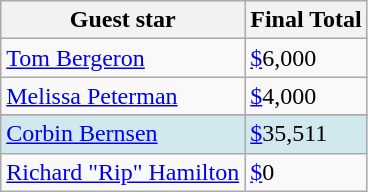<table class="wikitable">
<tr>
<th>Guest star</th>
<th>Final Total</th>
</tr>
<tr>
<td><a href='#'>Tom Bergeron</a></td>
<td><a href='#'>$</a>6,000</td>
</tr>
<tr>
<td><a href='#'>Melissa Peterman</a></td>
<td><a href='#'>$</a>4,000</td>
</tr>
<tr>
</tr>
<tr style="background:#D1E8EF;">
<td><a href='#'>Corbin Bernsen</a></td>
<td><a href='#'>$</a>35,511</td>
</tr>
<tr>
<td><a href='#'>Richard "Rip" Hamilton</a></td>
<td><a href='#'>$</a>0</td>
</tr>
</table>
